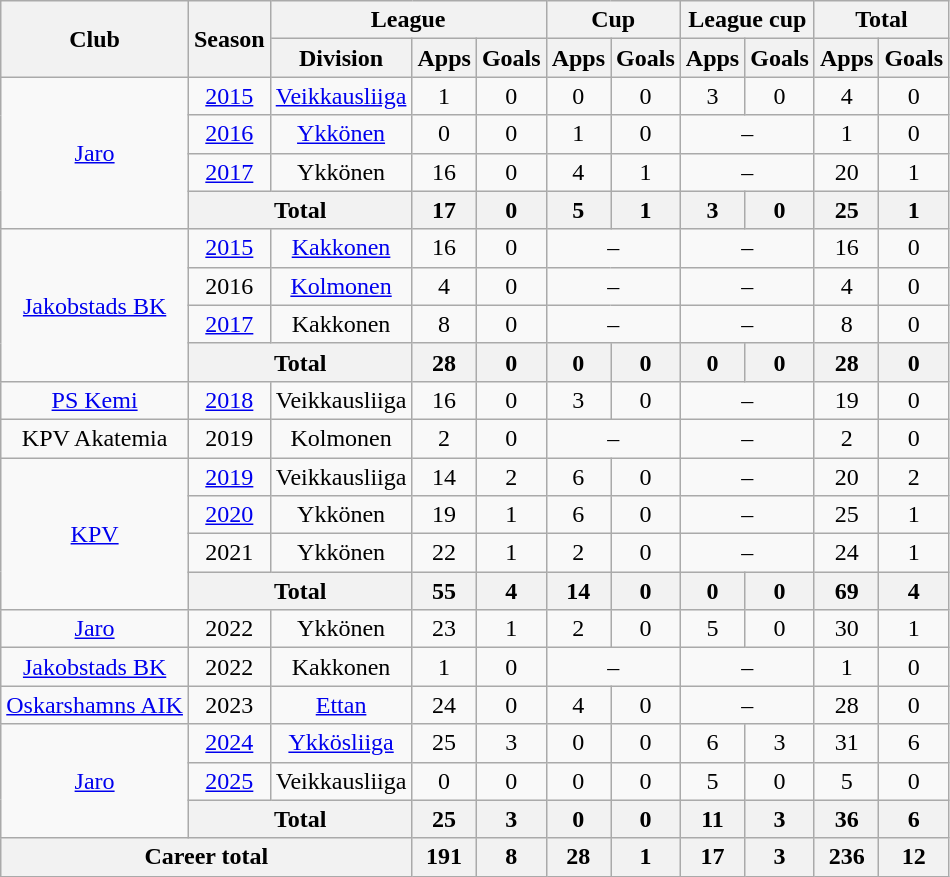<table class="wikitable" style="text-align:center">
<tr>
<th rowspan="2">Club</th>
<th rowspan="2">Season</th>
<th colspan="3">League</th>
<th colspan="2">Cup</th>
<th colspan="2">League cup</th>
<th colspan="2">Total</th>
</tr>
<tr>
<th>Division</th>
<th>Apps</th>
<th>Goals</th>
<th>Apps</th>
<th>Goals</th>
<th>Apps</th>
<th>Goals</th>
<th>Apps</th>
<th>Goals</th>
</tr>
<tr>
<td rowspan=4><a href='#'>Jaro</a></td>
<td><a href='#'>2015</a></td>
<td><a href='#'>Veikkausliiga</a></td>
<td>1</td>
<td>0</td>
<td>0</td>
<td>0</td>
<td>3</td>
<td>0</td>
<td>4</td>
<td>0</td>
</tr>
<tr>
<td><a href='#'>2016</a></td>
<td><a href='#'>Ykkönen</a></td>
<td>0</td>
<td>0</td>
<td>1</td>
<td>0</td>
<td colspan=2>–</td>
<td>1</td>
<td>0</td>
</tr>
<tr>
<td><a href='#'>2017</a></td>
<td>Ykkönen</td>
<td>16</td>
<td>0</td>
<td>4</td>
<td>1</td>
<td colspan=2>–</td>
<td>20</td>
<td>1</td>
</tr>
<tr>
<th colspan=2>Total</th>
<th>17</th>
<th>0</th>
<th>5</th>
<th>1</th>
<th>3</th>
<th>0</th>
<th>25</th>
<th>1</th>
</tr>
<tr>
<td rowspan=4><a href='#'>Jakobstads BK</a></td>
<td><a href='#'>2015</a></td>
<td><a href='#'>Kakkonen</a></td>
<td>16</td>
<td>0</td>
<td colspan=2>–</td>
<td colspan=2>–</td>
<td>16</td>
<td>0</td>
</tr>
<tr>
<td>2016</td>
<td><a href='#'>Kolmonen</a></td>
<td>4</td>
<td>0</td>
<td colspan=2>–</td>
<td colspan=2>–</td>
<td>4</td>
<td>0</td>
</tr>
<tr>
<td><a href='#'>2017</a></td>
<td>Kakkonen</td>
<td>8</td>
<td>0</td>
<td colspan=2>–</td>
<td colspan=2>–</td>
<td>8</td>
<td>0</td>
</tr>
<tr>
<th colspan=2>Total</th>
<th>28</th>
<th>0</th>
<th>0</th>
<th>0</th>
<th>0</th>
<th>0</th>
<th>28</th>
<th>0</th>
</tr>
<tr>
<td><a href='#'>PS Kemi</a></td>
<td><a href='#'>2018</a></td>
<td>Veikkausliiga</td>
<td>16</td>
<td>0</td>
<td>3</td>
<td>0</td>
<td colspan=2>–</td>
<td>19</td>
<td>0</td>
</tr>
<tr>
<td>KPV Akatemia</td>
<td>2019</td>
<td>Kolmonen</td>
<td>2</td>
<td>0</td>
<td colspan=2>–</td>
<td colspan=2>–</td>
<td>2</td>
<td>0</td>
</tr>
<tr>
<td rowspan=4><a href='#'>KPV</a></td>
<td><a href='#'>2019</a></td>
<td>Veikkausliiga</td>
<td>14</td>
<td>2</td>
<td>6</td>
<td>0</td>
<td colspan=2>–</td>
<td>20</td>
<td>2</td>
</tr>
<tr>
<td><a href='#'>2020</a></td>
<td>Ykkönen</td>
<td>19</td>
<td>1</td>
<td>6</td>
<td>0</td>
<td colspan=2>–</td>
<td>25</td>
<td>1</td>
</tr>
<tr>
<td>2021</td>
<td>Ykkönen</td>
<td>22</td>
<td>1</td>
<td>2</td>
<td>0</td>
<td colspan=2>–</td>
<td>24</td>
<td>1</td>
</tr>
<tr>
<th colspan=2>Total</th>
<th>55</th>
<th>4</th>
<th>14</th>
<th>0</th>
<th>0</th>
<th>0</th>
<th>69</th>
<th>4</th>
</tr>
<tr>
<td><a href='#'>Jaro</a></td>
<td>2022</td>
<td>Ykkönen</td>
<td>23</td>
<td>1</td>
<td>2</td>
<td>0</td>
<td>5</td>
<td>0</td>
<td>30</td>
<td>1</td>
</tr>
<tr>
<td><a href='#'>Jakobstads BK</a></td>
<td>2022</td>
<td>Kakkonen</td>
<td>1</td>
<td>0</td>
<td colspan=2>–</td>
<td colspan=2>–</td>
<td>1</td>
<td>0</td>
</tr>
<tr>
<td><a href='#'>Oskarshamns AIK</a></td>
<td>2023</td>
<td><a href='#'>Ettan</a></td>
<td>24</td>
<td>0</td>
<td>4</td>
<td>0</td>
<td colspan=2>–</td>
<td>28</td>
<td>0</td>
</tr>
<tr>
<td rowspan=3><a href='#'>Jaro</a></td>
<td><a href='#'>2024</a></td>
<td><a href='#'>Ykkösliiga</a></td>
<td>25</td>
<td>3</td>
<td>0</td>
<td>0</td>
<td>6</td>
<td>3</td>
<td>31</td>
<td>6</td>
</tr>
<tr>
<td><a href='#'>2025</a></td>
<td>Veikkausliiga</td>
<td>0</td>
<td>0</td>
<td>0</td>
<td>0</td>
<td>5</td>
<td>0</td>
<td>5</td>
<td>0</td>
</tr>
<tr>
<th colspan=2>Total</th>
<th>25</th>
<th>3</th>
<th>0</th>
<th>0</th>
<th>11</th>
<th>3</th>
<th>36</th>
<th>6</th>
</tr>
<tr>
<th colspan="3">Career total</th>
<th>191</th>
<th>8</th>
<th>28</th>
<th>1</th>
<th>17</th>
<th>3</th>
<th>236</th>
<th>12</th>
</tr>
</table>
